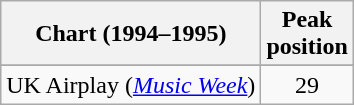<table class="wikitable sortable">
<tr>
<th>Chart (1994–1995)</th>
<th>Peak<br>position</th>
</tr>
<tr>
</tr>
<tr>
</tr>
<tr>
<td>UK Airplay (<em><a href='#'>Music Week</a></em>)</td>
<td align="center">29</td>
</tr>
</table>
